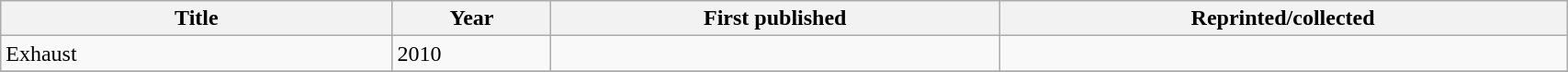<table class='wikitable sortable' width='90%'>
<tr>
<th width=25%>Title</th>
<th>Year</th>
<th>First published</th>
<th>Reprinted/collected</th>
</tr>
<tr>
<td>Exhaust</td>
<td>2010</td>
<td></td>
<td></td>
</tr>
<tr>
</tr>
</table>
